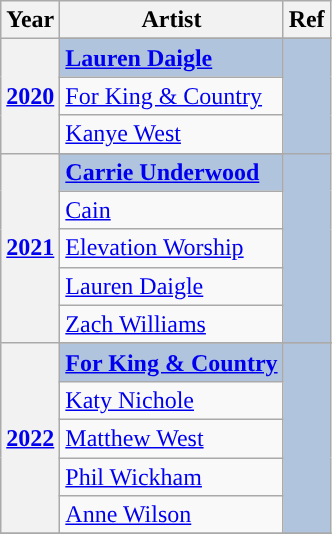<table class="wikitable">
<tr>
<th>Year</th>
<th>Artist</th>
<th>Ref</th>
</tr>
<tr>
<th rowspan="4" align="center"><a href='#'>2020<br></a></th>
</tr>
<tr style="background:#B0C4DE">
<td><strong><a href='#'>Lauren Daigle</a></strong></td>
<td rowspan="4" align="center"></td>
</tr>
<tr>
<td><a href='#'>For King & Country</a></td>
</tr>
<tr>
<td><a href='#'>Kanye West</a></td>
</tr>
<tr>
<th rowspan="6" align="center"><a href='#'>2021<br></a></th>
</tr>
<tr style="background:#B0C4DE">
<td><strong><a href='#'>Carrie Underwood</a></strong></td>
<td rowspan="5" align="center"></td>
</tr>
<tr>
<td><a href='#'>Cain</a></td>
</tr>
<tr>
<td><a href='#'>Elevation Worship</a></td>
</tr>
<tr>
<td><a href='#'>Lauren Daigle</a></td>
</tr>
<tr>
<td><a href='#'>Zach Williams</a></td>
</tr>
<tr>
<th rowspan="6" align="center"><a href='#'>2022<br></a></th>
</tr>
<tr style="background:#B0C4DE">
<td><strong><a href='#'>For King & Country</a></strong></td>
<td rowspan="5" align="center"></td>
</tr>
<tr>
<td><a href='#'>Katy Nichole</a></td>
</tr>
<tr>
<td><a href='#'>Matthew West</a></td>
</tr>
<tr>
<td><a href='#'>Phil Wickham</a></td>
</tr>
<tr>
<td><a href='#'>Anne Wilson</a></td>
</tr>
<tr>
</tr>
</table>
